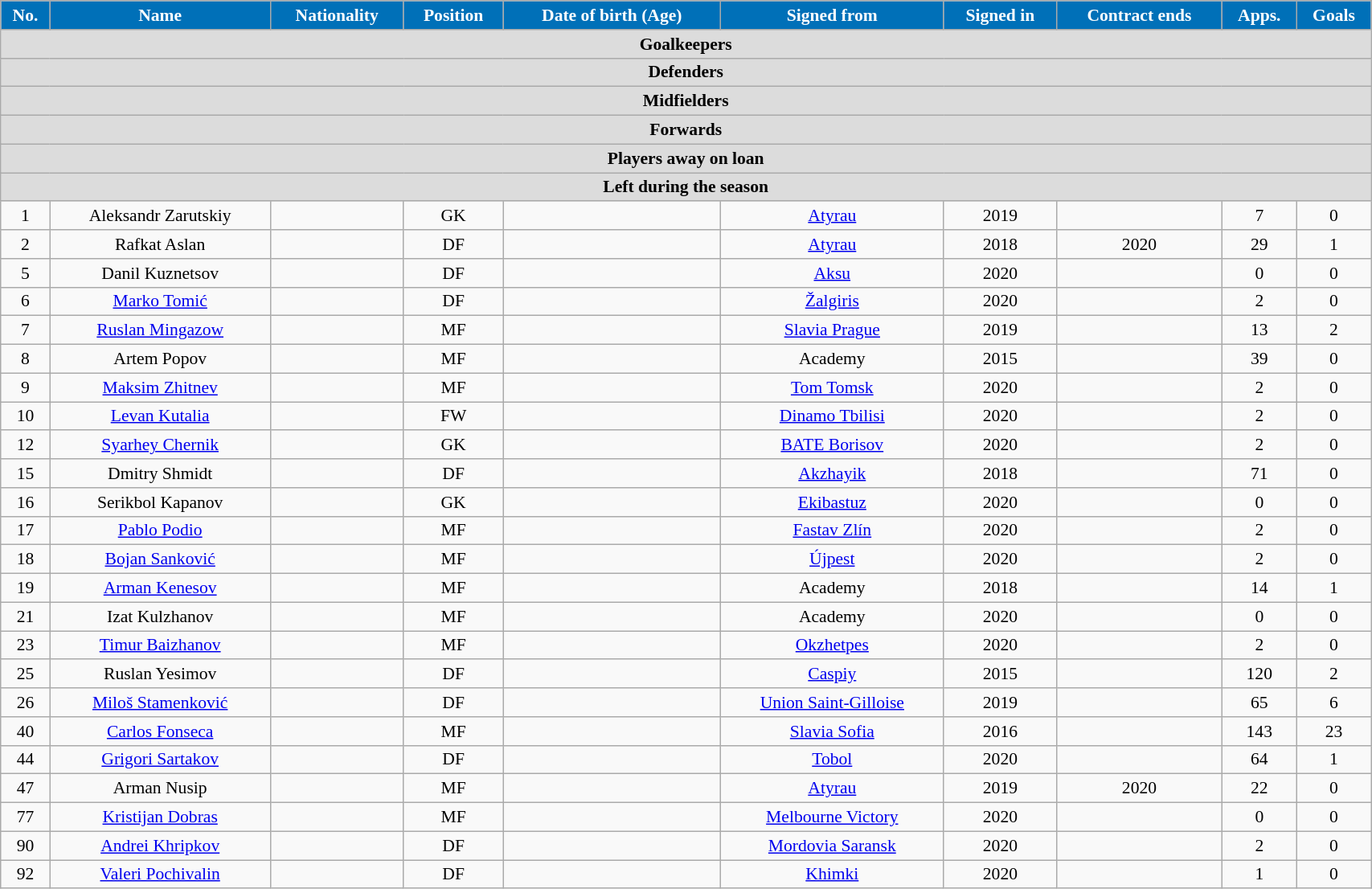<table class="wikitable"  style="text-align:center; font-size:90%; width:90%;">
<tr>
<th style="background:#0070B8; color:#FFFFFF; text-align:center;">No.</th>
<th style="background:#0070B8; color:#FFFFFF; text-align:center;">Name</th>
<th style="background:#0070B8; color:#FFFFFF; text-align:center;">Nationality</th>
<th style="background:#0070B8; color:#FFFFFF; text-align:center;">Position</th>
<th style="background:#0070B8; color:#FFFFFF; text-align:center;">Date of birth (Age)</th>
<th style="background:#0070B8; color:#FFFFFF; text-align:center;">Signed from</th>
<th style="background:#0070B8; color:#FFFFFF; text-align:center;">Signed in</th>
<th style="background:#0070B8; color:#FFFFFF; text-align:center;">Contract ends</th>
<th style="background:#0070B8; color:#FFFFFF; text-align:center;">Apps.</th>
<th style="background:#0070B8; color:#FFFFFF; text-align:center;">Goals</th>
</tr>
<tr>
<th colspan="11"  style="background:#dcdcdc; text-align:center;">Goalkeepers</th>
</tr>
<tr>
<th colspan="11"  style="background:#dcdcdc; text-align:center;">Defenders</th>
</tr>
<tr>
<th colspan="11"  style="background:#dcdcdc; text-align:center;">Midfielders</th>
</tr>
<tr>
<th colspan="11"  style="background:#dcdcdc; text-align:center;">Forwards</th>
</tr>
<tr>
<th colspan="11"  style="background:#dcdcdc; text-align:center;">Players away on loan</th>
</tr>
<tr>
<th colspan="11"  style="background:#dcdcdc; text-align:center;">Left during the season</th>
</tr>
<tr>
<td>1</td>
<td>Aleksandr Zarutskiy</td>
<td></td>
<td>GK</td>
<td></td>
<td><a href='#'>Atyrau</a></td>
<td>2019</td>
<td></td>
<td>7</td>
<td>0</td>
</tr>
<tr>
<td>2</td>
<td>Rafkat Aslan</td>
<td></td>
<td>DF</td>
<td></td>
<td><a href='#'>Atyrau</a></td>
<td>2018</td>
<td>2020</td>
<td>29</td>
<td>1</td>
</tr>
<tr>
<td>5</td>
<td>Danil Kuznetsov</td>
<td></td>
<td>DF</td>
<td></td>
<td><a href='#'>Aksu</a></td>
<td>2020</td>
<td></td>
<td>0</td>
<td>0</td>
</tr>
<tr>
<td>6</td>
<td><a href='#'>Marko Tomić</a></td>
<td></td>
<td>DF</td>
<td></td>
<td><a href='#'>Žalgiris</a></td>
<td>2020</td>
<td></td>
<td>2</td>
<td>0</td>
</tr>
<tr>
<td>7</td>
<td><a href='#'>Ruslan Mingazow</a></td>
<td></td>
<td>MF</td>
<td></td>
<td><a href='#'>Slavia Prague</a></td>
<td>2019</td>
<td></td>
<td>13</td>
<td>2</td>
</tr>
<tr>
<td>8</td>
<td>Artem Popov</td>
<td></td>
<td>MF</td>
<td></td>
<td>Academy</td>
<td>2015</td>
<td></td>
<td>39</td>
<td>0</td>
</tr>
<tr>
<td>9</td>
<td><a href='#'>Maksim Zhitnev</a></td>
<td></td>
<td>MF</td>
<td></td>
<td><a href='#'>Tom Tomsk</a></td>
<td>2020</td>
<td></td>
<td>2</td>
<td>0</td>
</tr>
<tr>
<td>10</td>
<td><a href='#'>Levan Kutalia</a></td>
<td></td>
<td>FW</td>
<td></td>
<td><a href='#'>Dinamo Tbilisi</a></td>
<td>2020</td>
<td></td>
<td>2</td>
<td>0</td>
</tr>
<tr>
<td>12</td>
<td><a href='#'>Syarhey Chernik</a></td>
<td></td>
<td>GK</td>
<td></td>
<td><a href='#'>BATE Borisov</a></td>
<td>2020</td>
<td></td>
<td>2</td>
<td>0</td>
</tr>
<tr>
<td>15</td>
<td>Dmitry Shmidt</td>
<td></td>
<td>DF</td>
<td></td>
<td><a href='#'>Akzhayik</a></td>
<td>2018</td>
<td></td>
<td>71</td>
<td>0</td>
</tr>
<tr>
<td>16</td>
<td>Serikbol Kapanov</td>
<td></td>
<td>GK</td>
<td></td>
<td><a href='#'>Ekibastuz</a></td>
<td>2020</td>
<td></td>
<td>0</td>
<td>0</td>
</tr>
<tr>
<td>17</td>
<td><a href='#'>Pablo Podio</a></td>
<td></td>
<td>MF</td>
<td></td>
<td><a href='#'>Fastav Zlín</a></td>
<td>2020</td>
<td></td>
<td>2</td>
<td>0</td>
</tr>
<tr>
<td>18</td>
<td><a href='#'>Bojan Sanković</a></td>
<td></td>
<td>MF</td>
<td></td>
<td><a href='#'>Újpest</a></td>
<td>2020</td>
<td></td>
<td>2</td>
<td>0</td>
</tr>
<tr>
<td>19</td>
<td><a href='#'>Arman Kenesov</a></td>
<td></td>
<td>MF</td>
<td></td>
<td>Academy</td>
<td>2018</td>
<td></td>
<td>14</td>
<td>1</td>
</tr>
<tr>
<td>21</td>
<td>Izat Kulzhanov</td>
<td></td>
<td>MF</td>
<td></td>
<td>Academy</td>
<td>2020</td>
<td></td>
<td>0</td>
<td>0</td>
</tr>
<tr>
<td>23</td>
<td><a href='#'>Timur Baizhanov</a></td>
<td></td>
<td>MF</td>
<td></td>
<td><a href='#'>Okzhetpes</a></td>
<td>2020</td>
<td></td>
<td>2</td>
<td>0</td>
</tr>
<tr>
<td>25</td>
<td>Ruslan Yesimov</td>
<td></td>
<td>DF</td>
<td></td>
<td><a href='#'>Caspiy</a></td>
<td>2015</td>
<td></td>
<td>120</td>
<td>2</td>
</tr>
<tr>
<td>26</td>
<td><a href='#'>Miloš Stamenković</a></td>
<td></td>
<td>DF</td>
<td></td>
<td><a href='#'>Union Saint-Gilloise</a></td>
<td>2019</td>
<td></td>
<td>65</td>
<td>6</td>
</tr>
<tr>
<td>40</td>
<td><a href='#'>Carlos Fonseca</a></td>
<td></td>
<td>MF</td>
<td></td>
<td><a href='#'>Slavia Sofia</a></td>
<td>2016</td>
<td></td>
<td>143</td>
<td>23</td>
</tr>
<tr>
<td>44</td>
<td><a href='#'>Grigori Sartakov</a></td>
<td></td>
<td>DF</td>
<td></td>
<td><a href='#'>Tobol</a></td>
<td>2020</td>
<td></td>
<td>64</td>
<td>1</td>
</tr>
<tr>
<td>47</td>
<td>Arman Nusip</td>
<td></td>
<td>MF</td>
<td></td>
<td><a href='#'>Atyrau</a></td>
<td>2019</td>
<td>2020</td>
<td>22</td>
<td>0</td>
</tr>
<tr>
<td>77</td>
<td><a href='#'>Kristijan Dobras</a></td>
<td></td>
<td>MF</td>
<td></td>
<td><a href='#'>Melbourne Victory</a></td>
<td>2020</td>
<td></td>
<td>0</td>
<td>0</td>
</tr>
<tr>
<td>90</td>
<td><a href='#'>Andrei Khripkov</a></td>
<td></td>
<td>DF</td>
<td></td>
<td><a href='#'>Mordovia Saransk</a></td>
<td>2020</td>
<td></td>
<td>2</td>
<td>0</td>
</tr>
<tr>
<td>92</td>
<td><a href='#'>Valeri Pochivalin</a></td>
<td></td>
<td>DF</td>
<td></td>
<td><a href='#'>Khimki</a></td>
<td>2020</td>
<td></td>
<td>1</td>
<td>0</td>
</tr>
</table>
